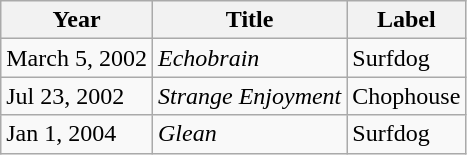<table class="wikitable">
<tr>
<th>Year</th>
<th>Title</th>
<th>Label</th>
</tr>
<tr>
<td>March 5, 2002</td>
<td><em>Echobrain</em></td>
<td>Surfdog</td>
</tr>
<tr>
<td>Jul 23, 2002</td>
<td><em>Strange Enjoyment</em></td>
<td>Chophouse</td>
</tr>
<tr>
<td>Jan 1, 2004</td>
<td><em>Glean</em></td>
<td>Surfdog</td>
</tr>
</table>
